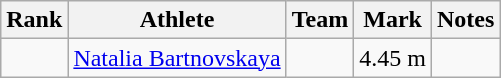<table class="wikitable sortable">
<tr>
<th>Rank</th>
<th>Athlete</th>
<th>Team</th>
<th>Mark</th>
<th>Notes</th>
</tr>
<tr>
<td align=center></td>
<td><a href='#'>Natalia Bartnovskaya</a></td>
<td></td>
<td>4.45 m</td>
<td></td>
</tr>
</table>
